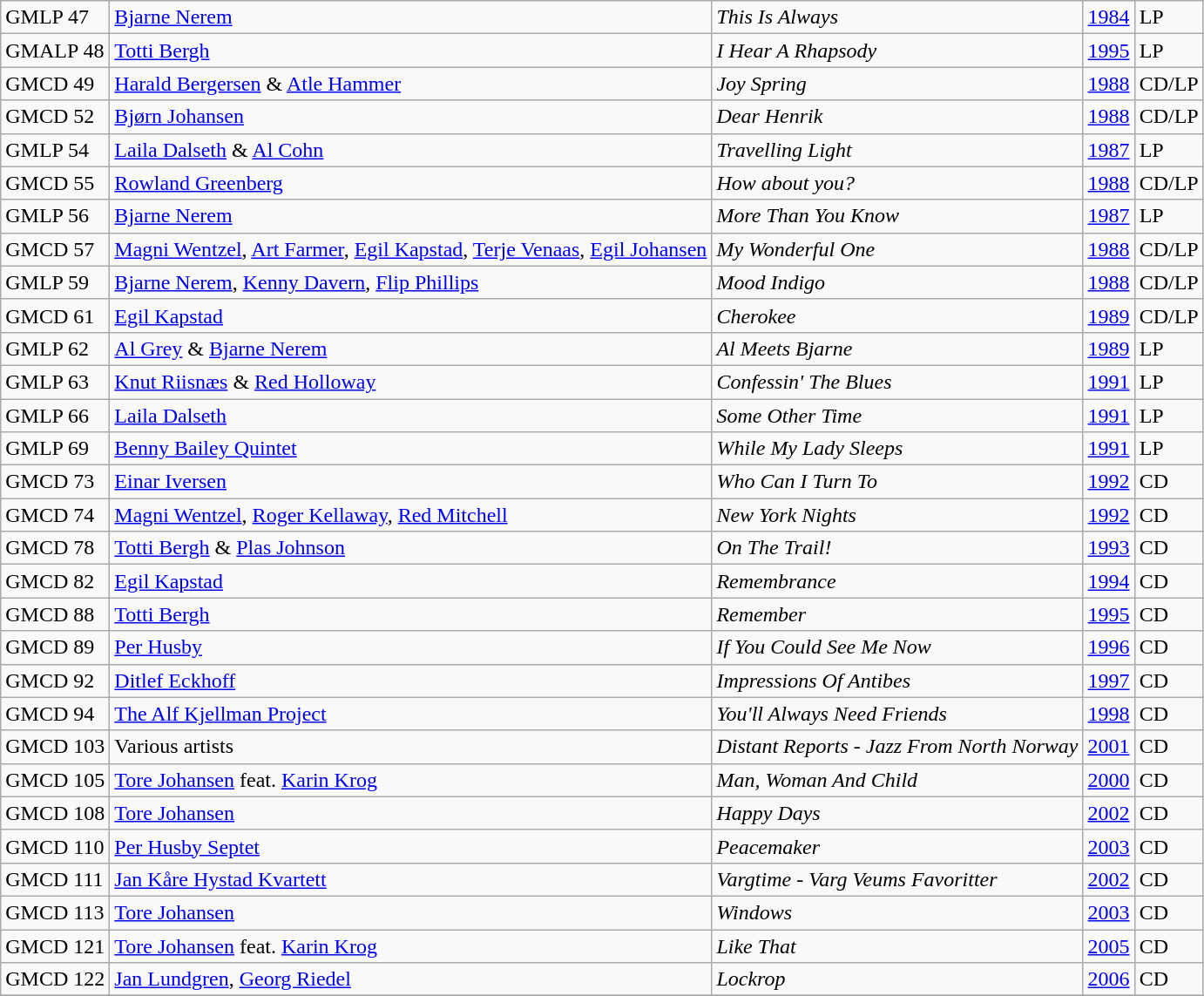<table class="wikitable">
<tr>
<td>GMLP 47</td>
<td><a href='#'>Bjarne Nerem</a></td>
<td><em>This Is Always</em></td>
<td><a href='#'>1984</a></td>
<td>LP</td>
</tr>
<tr>
<td>GMALP 48</td>
<td><a href='#'>Totti Bergh</a></td>
<td><em>I Hear A Rhapsody</em></td>
<td><a href='#'>1995</a></td>
<td>LP</td>
</tr>
<tr>
<td>GMCD 49</td>
<td><a href='#'>Harald Bergersen</a> & <a href='#'>Atle Hammer</a></td>
<td><em>Joy Spring</em></td>
<td><a href='#'>1988</a></td>
<td>CD/LP</td>
</tr>
<tr>
<td>GMCD 52</td>
<td><a href='#'>Bjørn Johansen</a></td>
<td><em>Dear Henrik</em></td>
<td><a href='#'>1988</a></td>
<td>CD/LP</td>
</tr>
<tr>
<td>GMLP 54</td>
<td><a href='#'>Laila Dalseth</a> & <a href='#'>Al Cohn</a></td>
<td><em>Travelling Light</em></td>
<td><a href='#'>1987</a></td>
<td>LP</td>
</tr>
<tr>
<td>GMCD 55</td>
<td><a href='#'>Rowland Greenberg</a></td>
<td><em>How about you?</em></td>
<td><a href='#'>1988</a></td>
<td>CD/LP</td>
</tr>
<tr>
<td>GMLP 56</td>
<td><a href='#'>Bjarne Nerem</a></td>
<td><em>More Than You Know</em></td>
<td><a href='#'>1987</a></td>
<td>LP</td>
</tr>
<tr>
<td>GMCD 57</td>
<td><a href='#'>Magni Wentzel</a>, <a href='#'>Art Farmer</a>, <a href='#'>Egil Kapstad</a>, <a href='#'>Terje Venaas</a>, <a href='#'>Egil Johansen</a></td>
<td><em>My Wonderful One</em></td>
<td><a href='#'>1988</a></td>
<td>CD/LP</td>
</tr>
<tr>
<td>GMLP 59</td>
<td><a href='#'>Bjarne Nerem</a>, <a href='#'>Kenny Davern</a>, <a href='#'>Flip Phillips</a></td>
<td><em>Mood Indigo</em></td>
<td><a href='#'>1988</a></td>
<td>CD/LP</td>
</tr>
<tr>
<td>GMCD 61</td>
<td><a href='#'>Egil Kapstad</a></td>
<td><em>Cherokee</em></td>
<td><a href='#'>1989</a></td>
<td>CD/LP</td>
</tr>
<tr>
<td>GMLP 62</td>
<td><a href='#'>Al Grey</a> & <a href='#'>Bjarne Nerem</a></td>
<td><em>Al Meets Bjarne</em></td>
<td><a href='#'>1989</a></td>
<td>LP</td>
</tr>
<tr>
<td>GMLP 63</td>
<td><a href='#'>Knut Riisnæs</a> & <a href='#'>Red Holloway</a></td>
<td><em>Confessin' The Blues</em></td>
<td><a href='#'>1991</a></td>
<td>LP</td>
</tr>
<tr>
<td>GMLP 66</td>
<td><a href='#'>Laila Dalseth</a></td>
<td><em>Some Other Time</em></td>
<td><a href='#'>1991</a></td>
<td>LP</td>
</tr>
<tr>
<td>GMLP 69</td>
<td><a href='#'>Benny Bailey Quintet</a></td>
<td><em>While My Lady Sleeps </em></td>
<td><a href='#'>1991</a></td>
<td>LP</td>
</tr>
<tr>
<td>GMCD 73</td>
<td><a href='#'>Einar Iversen</a></td>
<td><em>Who Can I Turn To</em></td>
<td><a href='#'>1992</a></td>
<td>CD</td>
</tr>
<tr>
<td>GMCD 74</td>
<td><a href='#'>Magni Wentzel</a>, <a href='#'>Roger Kellaway</a>, <a href='#'>Red Mitchell</a></td>
<td><em>New York Nights</em></td>
<td><a href='#'>1992</a></td>
<td>CD</td>
</tr>
<tr>
<td>GMCD 78</td>
<td><a href='#'>Totti Bergh</a> & <a href='#'>Plas Johnson</a></td>
<td><em>On The Trail!</em></td>
<td><a href='#'>1993</a></td>
<td>CD</td>
</tr>
<tr>
<td>GMCD 82</td>
<td><a href='#'>Egil Kapstad</a></td>
<td><em>Remembrance </em></td>
<td><a href='#'>1994</a></td>
<td>CD</td>
</tr>
<tr>
<td>GMCD 88</td>
<td><a href='#'>Totti Bergh</a></td>
<td><em>Remember</em></td>
<td><a href='#'>1995</a></td>
<td>CD</td>
</tr>
<tr>
<td>GMCD 89</td>
<td><a href='#'>Per Husby</a></td>
<td><em>If You Could See Me Now</em></td>
<td><a href='#'>1996</a></td>
<td>CD</td>
</tr>
<tr>
<td>GMCD 92</td>
<td><a href='#'>Ditlef Eckhoff</a></td>
<td><em>Impressions Of Antibes</em></td>
<td><a href='#'>1997</a></td>
<td>CD</td>
</tr>
<tr>
<td>GMCD 94</td>
<td><a href='#'>The Alf Kjellman Project</a></td>
<td><em>You'll Always Need Friends</em></td>
<td><a href='#'>1998</a></td>
<td>CD</td>
</tr>
<tr>
<td>GMCD 103</td>
<td>Various artists</td>
<td><em>Distant Reports - Jazz From North Norway</em></td>
<td><a href='#'>2001</a></td>
<td>CD</td>
</tr>
<tr>
<td>GMCD 105</td>
<td><a href='#'>Tore Johansen</a> feat. <a href='#'>Karin Krog</a></td>
<td><em>Man, Woman And Child</em></td>
<td><a href='#'>2000</a></td>
<td>CD</td>
</tr>
<tr>
<td>GMCD 108</td>
<td><a href='#'>Tore Johansen</a></td>
<td><em>Happy Days</em></td>
<td><a href='#'>2002</a></td>
<td>CD</td>
</tr>
<tr>
<td>GMCD 110</td>
<td><a href='#'>Per Husby Septet</a></td>
<td><em>Peacemaker</em></td>
<td><a href='#'>2003</a></td>
<td>CD</td>
</tr>
<tr>
<td>GMCD 111</td>
<td><a href='#'>Jan Kåre Hystad Kvartett</a></td>
<td><em>Vargtime - Varg Veums Favoritter</em></td>
<td><a href='#'>2002</a></td>
<td>CD</td>
</tr>
<tr>
<td>GMCD 113</td>
<td><a href='#'>Tore Johansen</a></td>
<td><em>Windows</em></td>
<td><a href='#'>2003</a></td>
<td>CD</td>
</tr>
<tr>
<td>GMCD 121</td>
<td><a href='#'>Tore Johansen</a> feat. <a href='#'>Karin Krog</a></td>
<td><em>Like That</em></td>
<td><a href='#'>2005</a></td>
<td>CD</td>
</tr>
<tr>
<td>GMCD 122</td>
<td><a href='#'>Jan Lundgren</a>, <a href='#'>Georg Riedel</a></td>
<td><em>Lockrop</em></td>
<td><a href='#'>2006</a></td>
<td>CD</td>
</tr>
<tr>
</tr>
</table>
